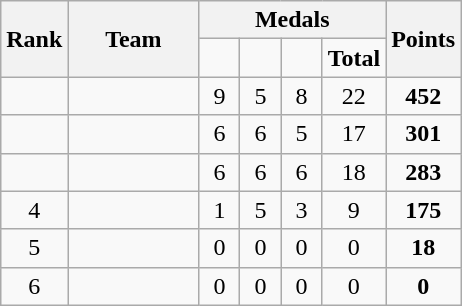<table class="wikitable">
<tr>
<th rowspan=2>Rank</th>
<th style="width:80px;" rowspan="2">Team</th>
<th colspan=4>Medals</th>
<th rowspan=2>Points</th>
</tr>
<tr>
<td style="width:20px; text-align:center;"></td>
<td style="width:20px; text-align:center;"></td>
<td style="width:20px; text-align:center;"></td>
<td><strong>Total</strong></td>
</tr>
<tr>
<td align=center></td>
<td></td>
<td align=center>9</td>
<td align=center>5</td>
<td align=center>8</td>
<td align=center>22</td>
<td align=center><strong>452</strong></td>
</tr>
<tr>
<td align=center></td>
<td></td>
<td align=center>6</td>
<td align=center>6</td>
<td align=center>5</td>
<td align=center>17</td>
<td align=center><strong>301</strong></td>
</tr>
<tr>
<td align=center></td>
<td></td>
<td align=center>6</td>
<td align=center>6</td>
<td align=center>6</td>
<td align=center>18</td>
<td align=center><strong>283</strong></td>
</tr>
<tr>
<td align=center>4</td>
<td></td>
<td align=center>1</td>
<td align=center>5</td>
<td align=center>3</td>
<td align=center>9</td>
<td align=center><strong>175</strong></td>
</tr>
<tr>
<td align=center>5</td>
<td></td>
<td align=center>0</td>
<td align=center>0</td>
<td align=center>0</td>
<td align=center>0</td>
<td align=center><strong>18</strong></td>
</tr>
<tr>
<td align=center>6</td>
<td></td>
<td align=center>0</td>
<td align=center>0</td>
<td align=center>0</td>
<td align=center>0</td>
<td align=center><strong>0</strong></td>
</tr>
</table>
